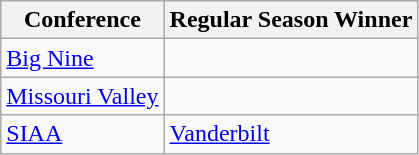<table class="wikitable">
<tr>
<th>Conference</th>
<th>Regular Season Winner</th>
</tr>
<tr>
<td><a href='#'>Big Nine</a></td>
<td></td>
</tr>
<tr>
<td><a href='#'>Missouri Valley</a></td>
<td></td>
</tr>
<tr>
<td><a href='#'>SIAA</a></td>
<td><a href='#'>Vanderbilt</a></td>
</tr>
</table>
